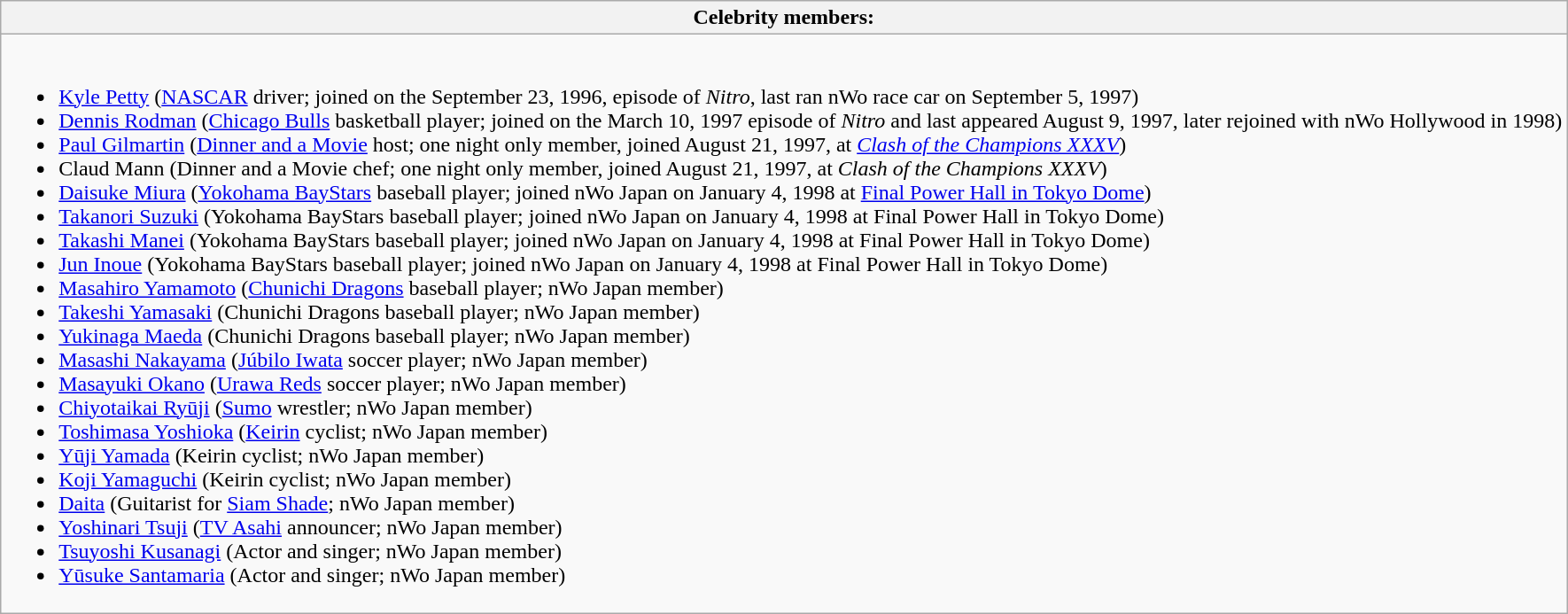<table class=wikitable style="font-size:100%; margin: 0.5em 0 0.5em 1em;">
<tr>
<th>Celebrity members:</th>
</tr>
<tr>
<td><br><ul><li><a href='#'>Kyle Petty</a> (<a href='#'>NASCAR</a> driver; joined on the September 23, 1996, episode of <em>Nitro</em>, last ran nWo race car on September 5, 1997)</li><li><a href='#'>Dennis Rodman</a> (<a href='#'>Chicago Bulls</a> basketball player; joined on the March 10, 1997 episode of <em>Nitro</em> and last appeared August 9, 1997, later rejoined with nWo Hollywood in 1998)</li><li><a href='#'>Paul Gilmartin</a> (<a href='#'>Dinner and a Movie</a> host; one night only member, joined August 21, 1997, at <em><a href='#'>Clash of the Champions XXXV</a></em>)</li><li>Claud Mann (Dinner and a Movie chef; one night only member, joined August 21, 1997, at <em>Clash of the Champions XXXV</em>)</li><li><a href='#'>Daisuke Miura</a> (<a href='#'>Yokohama BayStars</a> baseball player; joined nWo Japan on January 4, 1998 at <a href='#'>Final Power Hall in Tokyo Dome</a>)</li><li><a href='#'>Takanori Suzuki</a> (Yokohama BayStars baseball player; joined nWo Japan on January 4, 1998 at Final Power Hall in Tokyo Dome)</li><li><a href='#'>Takashi Manei</a> (Yokohama BayStars baseball player; joined nWo Japan on January 4, 1998 at Final Power Hall in Tokyo Dome)</li><li><a href='#'>Jun Inoue</a> (Yokohama BayStars baseball player; joined nWo Japan on January 4, 1998 at Final Power Hall in Tokyo Dome)</li><li><a href='#'>Masahiro Yamamoto</a> (<a href='#'>Chunichi Dragons</a> baseball player; nWo Japan member)</li><li><a href='#'>Takeshi Yamasaki</a> (Chunichi Dragons baseball player; nWo Japan member)</li><li><a href='#'>Yukinaga Maeda</a> (Chunichi Dragons baseball player; nWo Japan member)</li><li><a href='#'>Masashi Nakayama</a> (<a href='#'>Júbilo Iwata</a> soccer player; nWo Japan member)</li><li><a href='#'>Masayuki Okano</a> (<a href='#'>Urawa Reds</a> soccer player; nWo Japan member)</li><li><a href='#'>Chiyotaikai Ryūji</a> (<a href='#'>Sumo</a> wrestler; nWo Japan member)</li><li><a href='#'>Toshimasa Yoshioka</a> (<a href='#'>Keirin</a> cyclist; nWo Japan member)</li><li><a href='#'>Yūji Yamada</a> (Keirin cyclist; nWo Japan member)</li><li><a href='#'>Koji Yamaguchi</a> (Keirin cyclist; nWo Japan member)</li><li><a href='#'>Daita</a> (Guitarist for <a href='#'>Siam Shade</a>; nWo Japan member)</li><li><a href='#'>Yoshinari Tsuji</a> (<a href='#'>TV Asahi</a> announcer; nWo Japan member)</li><li><a href='#'>Tsuyoshi Kusanagi</a> (Actor and singer; nWo Japan member)</li><li><a href='#'>Yūsuke Santamaria</a> (Actor and singer; nWo Japan member)</li></ul></td>
</tr>
</table>
